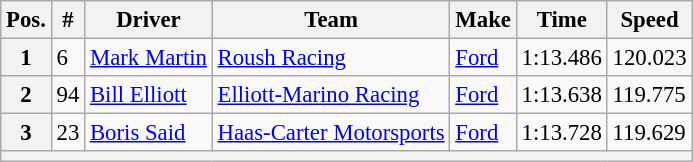<table class="wikitable" style="font-size:95%">
<tr>
<th>Pos.</th>
<th>#</th>
<th>Driver</th>
<th>Team</th>
<th>Make</th>
<th>Time</th>
<th>Speed</th>
</tr>
<tr>
<th>1</th>
<td>6</td>
<td><a href='#'>Mark Martin</a></td>
<td><a href='#'>Roush Racing</a></td>
<td><a href='#'>Ford</a></td>
<td>1:13.486</td>
<td>120.023</td>
</tr>
<tr>
<th>2</th>
<td>94</td>
<td><a href='#'>Bill Elliott</a></td>
<td><a href='#'>Elliott-Marino Racing</a></td>
<td><a href='#'>Ford</a></td>
<td>1:13.638</td>
<td>119.775</td>
</tr>
<tr>
<th>3</th>
<td>23</td>
<td><a href='#'>Boris Said</a></td>
<td><a href='#'>Haas-Carter Motorsports</a></td>
<td><a href='#'>Ford</a></td>
<td>1:13.728</td>
<td>119.629</td>
</tr>
<tr>
<th colspan="7"></th>
</tr>
</table>
